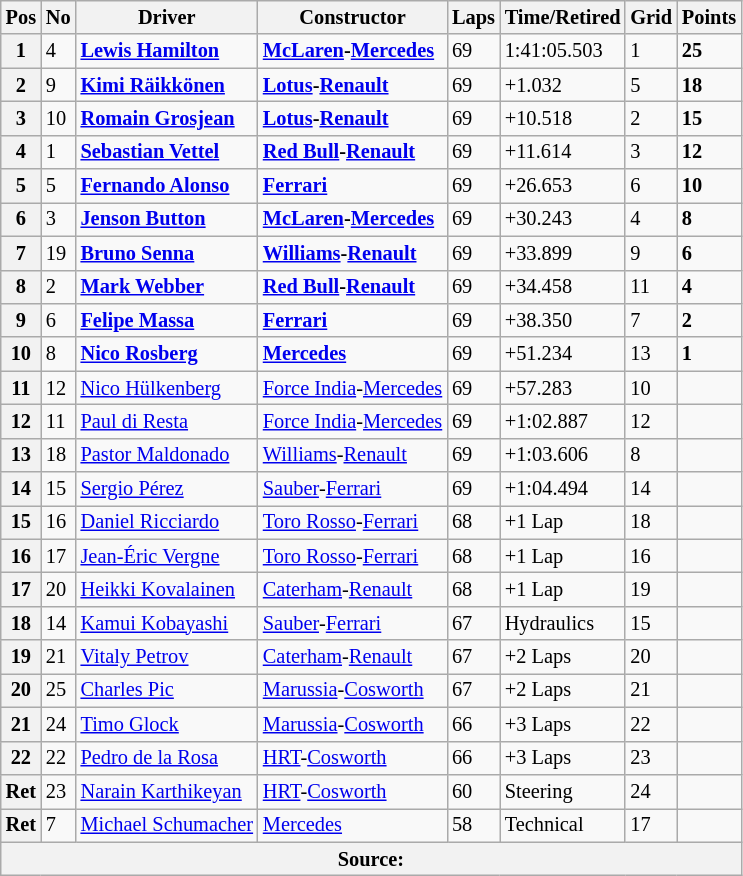<table class="wikitable" style="font-size: 85%">
<tr>
<th>Pos</th>
<th>No</th>
<th>Driver</th>
<th>Constructor</th>
<th>Laps</th>
<th>Time/Retired</th>
<th>Grid</th>
<th>Points</th>
</tr>
<tr>
<th>1</th>
<td>4</td>
<td><strong> <a href='#'>Lewis Hamilton</a></strong></td>
<td><strong><a href='#'>McLaren</a>-<a href='#'>Mercedes</a></strong></td>
<td>69</td>
<td>1:41:05.503</td>
<td>1</td>
<td><strong>25</strong></td>
</tr>
<tr>
<th>2</th>
<td>9</td>
<td><strong> <a href='#'>Kimi Räikkönen</a></strong></td>
<td><strong><a href='#'>Lotus</a>-<a href='#'>Renault</a></strong></td>
<td>69</td>
<td>+1.032</td>
<td>5</td>
<td><strong>18</strong></td>
</tr>
<tr>
<th>3</th>
<td>10</td>
<td><strong> <a href='#'>Romain Grosjean</a></strong></td>
<td><strong><a href='#'>Lotus</a>-<a href='#'>Renault</a></strong></td>
<td>69</td>
<td>+10.518</td>
<td>2</td>
<td><strong>15</strong></td>
</tr>
<tr>
<th>4</th>
<td>1</td>
<td><strong> <a href='#'>Sebastian Vettel</a></strong></td>
<td><strong><a href='#'>Red Bull</a>-<a href='#'>Renault</a></strong></td>
<td>69</td>
<td>+11.614</td>
<td>3</td>
<td><strong>12</strong></td>
</tr>
<tr>
<th>5</th>
<td>5</td>
<td><strong> <a href='#'>Fernando Alonso</a></strong></td>
<td><strong><a href='#'>Ferrari</a></strong></td>
<td>69</td>
<td>+26.653</td>
<td>6</td>
<td><strong>10</strong></td>
</tr>
<tr>
<th>6</th>
<td>3</td>
<td><strong> <a href='#'>Jenson Button</a></strong></td>
<td><strong><a href='#'>McLaren</a>-<a href='#'>Mercedes</a></strong></td>
<td>69</td>
<td>+30.243</td>
<td>4</td>
<td><strong>8</strong></td>
</tr>
<tr>
<th>7</th>
<td>19</td>
<td><strong> <a href='#'>Bruno Senna</a></strong></td>
<td><strong><a href='#'>Williams</a>-<a href='#'>Renault</a></strong></td>
<td>69</td>
<td>+33.899</td>
<td>9</td>
<td><strong>6</strong></td>
</tr>
<tr>
<th>8</th>
<td>2</td>
<td><strong> <a href='#'>Mark Webber</a></strong></td>
<td><strong><a href='#'>Red Bull</a>-<a href='#'>Renault</a></strong></td>
<td>69</td>
<td>+34.458</td>
<td>11</td>
<td><strong>4</strong></td>
</tr>
<tr>
<th>9</th>
<td>6</td>
<td><strong> <a href='#'>Felipe Massa</a></strong></td>
<td><strong><a href='#'>Ferrari</a></strong></td>
<td>69</td>
<td>+38.350</td>
<td>7</td>
<td><strong>2</strong></td>
</tr>
<tr>
<th>10</th>
<td>8</td>
<td><strong> <a href='#'>Nico Rosberg</a></strong></td>
<td><strong><a href='#'>Mercedes</a></strong></td>
<td>69</td>
<td>+51.234</td>
<td>13</td>
<td><strong>1</strong></td>
</tr>
<tr>
<th>11</th>
<td>12</td>
<td> <a href='#'>Nico Hülkenberg</a></td>
<td><a href='#'>Force India</a>-<a href='#'>Mercedes</a></td>
<td>69</td>
<td>+57.283</td>
<td>10</td>
<td></td>
</tr>
<tr>
<th>12</th>
<td>11</td>
<td> <a href='#'>Paul di Resta</a></td>
<td><a href='#'>Force India</a>-<a href='#'>Mercedes</a></td>
<td>69</td>
<td>+1:02.887</td>
<td>12</td>
<td></td>
</tr>
<tr>
<th>13</th>
<td>18</td>
<td> <a href='#'>Pastor Maldonado</a></td>
<td><a href='#'>Williams</a>-<a href='#'>Renault</a></td>
<td>69</td>
<td>+1:03.606</td>
<td>8</td>
<td></td>
</tr>
<tr>
<th>14</th>
<td>15</td>
<td> <a href='#'>Sergio Pérez</a></td>
<td><a href='#'>Sauber</a>-<a href='#'>Ferrari</a></td>
<td>69</td>
<td>+1:04.494</td>
<td>14</td>
<td></td>
</tr>
<tr>
<th>15</th>
<td>16</td>
<td> <a href='#'>Daniel Ricciardo</a></td>
<td><a href='#'>Toro Rosso</a>-<a href='#'>Ferrari</a></td>
<td>68</td>
<td>+1 Lap</td>
<td>18</td>
<td></td>
</tr>
<tr>
<th>16</th>
<td>17</td>
<td> <a href='#'>Jean-Éric Vergne</a></td>
<td><a href='#'>Toro Rosso</a>-<a href='#'>Ferrari</a></td>
<td>68</td>
<td>+1 Lap</td>
<td>16</td>
<td></td>
</tr>
<tr>
<th>17</th>
<td>20</td>
<td> <a href='#'>Heikki Kovalainen</a></td>
<td><a href='#'>Caterham</a>-<a href='#'>Renault</a></td>
<td>68</td>
<td>+1 Lap</td>
<td>19</td>
<td></td>
</tr>
<tr>
<th>18</th>
<td>14</td>
<td> <a href='#'>Kamui Kobayashi</a></td>
<td><a href='#'>Sauber</a>-<a href='#'>Ferrari</a></td>
<td>67</td>
<td>Hydraulics</td>
<td>15</td>
<td></td>
</tr>
<tr>
<th>19</th>
<td>21</td>
<td> <a href='#'>Vitaly Petrov</a></td>
<td><a href='#'>Caterham</a>-<a href='#'>Renault</a></td>
<td>67</td>
<td>+2 Laps</td>
<td>20</td>
<td></td>
</tr>
<tr>
<th>20</th>
<td>25</td>
<td> <a href='#'>Charles Pic</a></td>
<td><a href='#'>Marussia</a>-<a href='#'>Cosworth</a></td>
<td>67</td>
<td>+2 Laps</td>
<td>21</td>
<td></td>
</tr>
<tr>
<th>21</th>
<td>24</td>
<td> <a href='#'>Timo Glock</a></td>
<td><a href='#'>Marussia</a>-<a href='#'>Cosworth</a></td>
<td>66</td>
<td>+3 Laps</td>
<td>22</td>
<td></td>
</tr>
<tr>
<th>22</th>
<td>22</td>
<td> <a href='#'>Pedro de la Rosa</a></td>
<td><a href='#'>HRT</a>-<a href='#'>Cosworth</a></td>
<td>66</td>
<td>+3 Laps</td>
<td>23</td>
<td></td>
</tr>
<tr>
<th>Ret</th>
<td>23</td>
<td> <a href='#'>Narain Karthikeyan</a></td>
<td><a href='#'>HRT</a>-<a href='#'>Cosworth</a></td>
<td>60</td>
<td>Steering</td>
<td>24</td>
<td></td>
</tr>
<tr>
<th>Ret</th>
<td>7</td>
<td> <a href='#'>Michael Schumacher</a></td>
<td><a href='#'>Mercedes</a></td>
<td>58</td>
<td>Technical</td>
<td>17</td>
<td></td>
</tr>
<tr>
<th colspan=8>Source:</th>
</tr>
</table>
